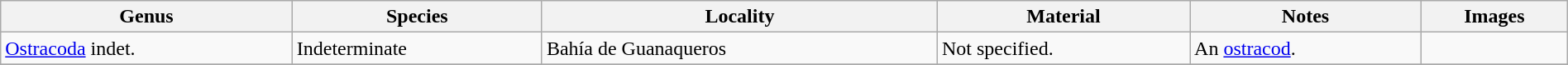<table class="wikitable" align="center" width="100%">
<tr>
<th>Genus</th>
<th>Species</th>
<th>Locality</th>
<th>Material</th>
<th>Notes</th>
<th>Images</th>
</tr>
<tr>
<td><a href='#'>Ostracoda</a> indet.</td>
<td>Indeterminate</td>
<td>Bahía de Guanaqueros</td>
<td>Not specified.</td>
<td>An <a href='#'>ostracod</a>.</td>
<td></td>
</tr>
<tr>
</tr>
</table>
